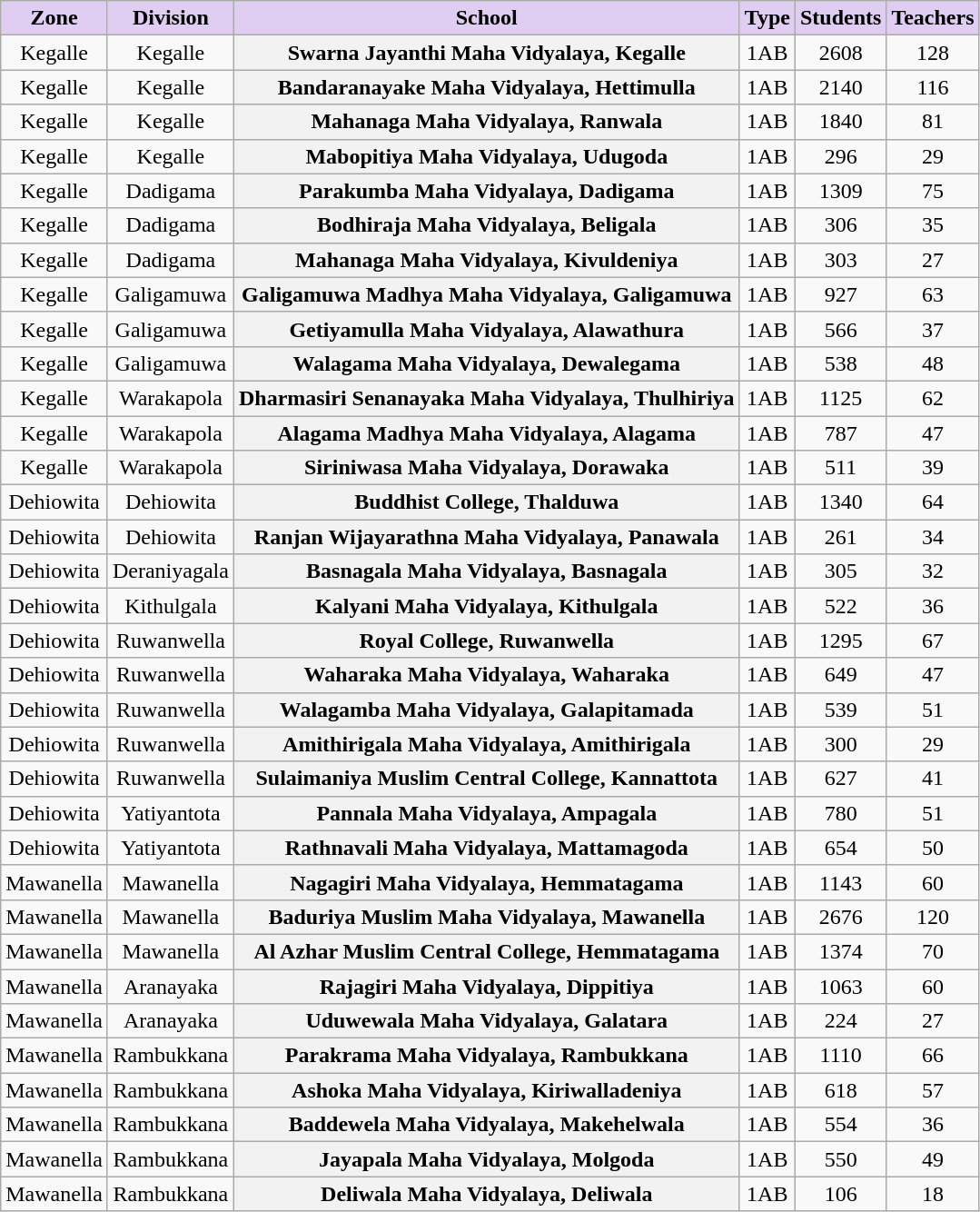<table class="wikitable sortable" style="text-align:center; font-size:100%">
<tr valign=bottom>
<th style="background-color:#E0CEF2;">Zone</th>
<th style="background-color:#E0CEF2;">Division</th>
<th style="background-color:#E0CEF2;">School</th>
<th style="background-color:#E0CEF2;">Type</th>
<th style="background-color:#E0CEF2;">Students</th>
<th style="background-color:#E0CEF2;">Teachers</th>
</tr>
<tr>
<td>Kegalle</td>
<td>Kegalle</td>
<th>Swarna Jayanthi Maha Vidyalaya, Kegalle</th>
<td>1AB</td>
<td>2608</td>
<td>128</td>
</tr>
<tr>
<td>Kegalle</td>
<td>Kegalle</td>
<th>Bandaranayake Maha Vidyalaya, Hettimulla</th>
<td>1AB</td>
<td>2140</td>
<td>116</td>
</tr>
<tr>
<td>Kegalle</td>
<td>Kegalle</td>
<th>Mahanaga Maha Vidyalaya, Ranwala</th>
<td>1AB</td>
<td>1840</td>
<td>81</td>
</tr>
<tr>
<td>Kegalle</td>
<td>Kegalle</td>
<th>Mabopitiya Maha Vidyalaya, Udugoda</th>
<td>1AB</td>
<td>296</td>
<td>29</td>
</tr>
<tr>
<td>Kegalle</td>
<td>Dadigama</td>
<th>Parakumba Maha Vidyalaya, Dadigama</th>
<td>1AB</td>
<td>1309</td>
<td>75</td>
</tr>
<tr>
<td>Kegalle</td>
<td>Dadigama</td>
<th>Bodhiraja Maha Vidyalaya, Beligala</th>
<td>1AB</td>
<td>306</td>
<td>35</td>
</tr>
<tr>
<td>Kegalle</td>
<td>Dadigama</td>
<th>Mahanaga Maha Vidyalaya, Kivuldeniya</th>
<td>1AB</td>
<td>303</td>
<td>27</td>
</tr>
<tr>
<td>Kegalle</td>
<td>Galigamuwa</td>
<th>Galigamuwa Madhya Maha Vidyalaya, Galigamuwa</th>
<td>1AB</td>
<td>927</td>
<td>63</td>
</tr>
<tr>
<td>Kegalle</td>
<td>Galigamuwa</td>
<th>Getiyamulla Maha Vidyalaya, Alawathura</th>
<td>1AB</td>
<td>566</td>
<td>37</td>
</tr>
<tr>
<td>Kegalle</td>
<td>Galigamuwa</td>
<th>Walagama Maha Vidyalaya, Dewalegama</th>
<td>1AB</td>
<td>538</td>
<td>48</td>
</tr>
<tr>
<td>Kegalle</td>
<td>Warakapola</td>
<th>Dharmasiri Senanayaka Maha Vidyalaya, Thulhiriya</th>
<td>1AB</td>
<td>1125</td>
<td>62</td>
</tr>
<tr>
<td>Kegalle</td>
<td>Warakapola</td>
<th>Alagama Madhya Maha Vidyalaya, Alagama</th>
<td>1AB</td>
<td>787</td>
<td>47</td>
</tr>
<tr>
<td>Kegalle</td>
<td>Warakapola</td>
<th>Siriniwasa Maha Vidyalaya, Dorawaka</th>
<td>1AB</td>
<td>511</td>
<td>39</td>
</tr>
<tr>
<td>Dehiowita</td>
<td>Dehiowita</td>
<th>Buddhist College, Thalduwa</th>
<td>1AB</td>
<td>1340</td>
<td>64</td>
</tr>
<tr>
<td>Dehiowita</td>
<td>Dehiowita</td>
<th>Ranjan Wijayarathna Maha Vidyalaya, Panawala</th>
<td>1AB</td>
<td>261</td>
<td>34</td>
</tr>
<tr>
<td>Dehiowita</td>
<td>Deraniyagala</td>
<th>Basnagala Maha Vidyalaya, Basnagala</th>
<td>1AB</td>
<td>305</td>
<td>32</td>
</tr>
<tr>
<td>Dehiowita</td>
<td>Kithulgala</td>
<th>Kalyani Maha Vidyalaya, Kithulgala</th>
<td>1AB</td>
<td>522</td>
<td>36</td>
</tr>
<tr>
<td>Dehiowita</td>
<td>Ruwanwella</td>
<th>Royal College, Ruwanwella</th>
<td>1AB</td>
<td>1295</td>
<td>67</td>
</tr>
<tr>
<td>Dehiowita</td>
<td>Ruwanwella</td>
<th>Waharaka Maha Vidyalaya, Waharaka</th>
<td>1AB</td>
<td>649</td>
<td>47</td>
</tr>
<tr>
<td>Dehiowita</td>
<td>Ruwanwella</td>
<th>Walagamba Maha Vidyalaya, Galapitamada</th>
<td>1AB</td>
<td>539</td>
<td>51</td>
</tr>
<tr>
<td>Dehiowita</td>
<td>Ruwanwella</td>
<th>Amithirigala Maha Vidyalaya, Amithirigala</th>
<td>1AB</td>
<td>300</td>
<td>29</td>
</tr>
<tr>
<td>Dehiowita</td>
<td>Ruwanwella</td>
<th>Sulaimaniya Muslim Central College, Kannattota</th>
<td>1AB</td>
<td>627</td>
<td>41</td>
</tr>
<tr>
<td>Dehiowita</td>
<td>Yatiyantota</td>
<th>Pannala Maha Vidyalaya, Ampagala</th>
<td>1AB</td>
<td>780</td>
<td>51</td>
</tr>
<tr>
<td>Dehiowita</td>
<td>Yatiyantota</td>
<th>Rathnavali Maha Vidyalaya, Mattamagoda</th>
<td>1AB</td>
<td>654</td>
<td>50</td>
</tr>
<tr>
<td>Mawanella</td>
<td>Mawanella</td>
<th>Nagagiri Maha Vidyalaya, Hemmatagama</th>
<td>1AB</td>
<td>1143</td>
<td>60</td>
</tr>
<tr>
<td>Mawanella</td>
<td>Mawanella</td>
<th>Baduriya Muslim Maha Vidyalaya, Mawanella</th>
<td>1AB</td>
<td>2676</td>
<td>120</td>
</tr>
<tr>
<td>Mawanella</td>
<td>Mawanella</td>
<th>Al Azhar Muslim Central College, Hemmatagama</th>
<td>1AB</td>
<td>1374</td>
<td>70</td>
</tr>
<tr>
<td>Mawanella</td>
<td>Aranayaka</td>
<th>Rajagiri Maha Vidyalaya, Dippitiya</th>
<td>1AB</td>
<td>1063</td>
<td>60</td>
</tr>
<tr>
<td>Mawanella</td>
<td>Aranayaka</td>
<th>Uduwewala Maha Vidyalaya, Galatara</th>
<td>1AB</td>
<td>224</td>
<td>27</td>
</tr>
<tr>
<td>Mawanella</td>
<td>Rambukkana</td>
<th>Parakrama Maha Vidyalaya, Rambukkana</th>
<td>1AB</td>
<td>1110</td>
<td>66</td>
</tr>
<tr>
<td>Mawanella</td>
<td>Rambukkana</td>
<th>Ashoka Maha Vidyalaya, Kiriwalladeniya</th>
<td>1AB</td>
<td>618</td>
<td>57</td>
</tr>
<tr>
<td>Mawanella</td>
<td>Rambukkana</td>
<th>Baddewela Maha Vidyalaya, Makehelwala</th>
<td>1AB</td>
<td>554</td>
<td>36</td>
</tr>
<tr>
<td>Mawanella</td>
<td>Rambukkana</td>
<th>Jayapala Maha Vidyalaya, Molgoda</th>
<td>1AB</td>
<td>550</td>
<td>49</td>
</tr>
<tr>
<td>Mawanella</td>
<td>Rambukkana</td>
<th>Deliwala Maha Vidyalaya, Deliwala</th>
<td>1AB</td>
<td>106</td>
<td>18</td>
</tr>
</table>
